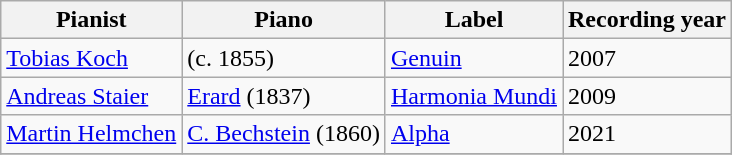<table class="wikitable">
<tr>
<th>Pianist</th>
<th>Piano</th>
<th>Label</th>
<th>Recording year</th>
</tr>
<tr>
<td><a href='#'>Tobias Koch</a></td>
<td> (c. 1855)</td>
<td><a href='#'>Genuin</a></td>
<td>2007</td>
</tr>
<tr>
<td><a href='#'>Andreas Staier</a></td>
<td><a href='#'>Erard</a> (1837)</td>
<td><a href='#'>Harmonia Mundi</a></td>
<td>2009</td>
</tr>
<tr>
<td><a href='#'>Martin Helmchen</a></td>
<td><a href='#'>C. Bechstein</a> (1860)</td>
<td><a href='#'>Alpha</a></td>
<td>2021</td>
</tr>
<tr>
</tr>
</table>
